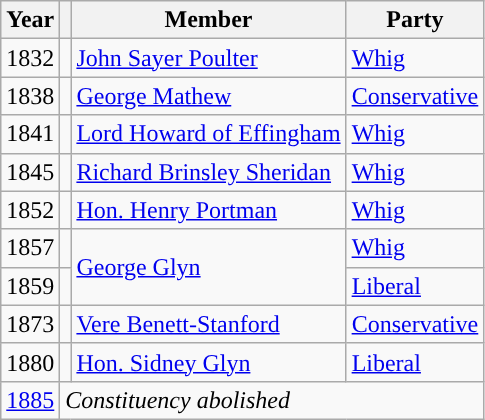<table class="wikitable">
<tr>
<th>Year</th>
<th></th>
<th>Member</th>
<th>Party</th>
</tr>
<tr>
<td>1832</td>
<td style="color:inherit;background-color: "></td>
<td><a href='#'>John Sayer Poulter</a></td>
<td><a href='#'>Whig</a></td>
</tr>
<tr>
<td>1838</td>
<td style="color:inherit;background-color: "></td>
<td><a href='#'>George Mathew</a></td>
<td><a href='#'>Conservative</a></td>
</tr>
<tr>
<td>1841</td>
<td style="color:inherit;background-color: "></td>
<td><a href='#'>Lord Howard of Effingham</a></td>
<td><a href='#'>Whig</a></td>
</tr>
<tr>
<td>1845</td>
<td style="color:inherit;background-color: "></td>
<td><a href='#'>Richard Brinsley Sheridan</a></td>
<td><a href='#'>Whig</a></td>
</tr>
<tr>
<td>1852</td>
<td style="color:inherit;background-color: "></td>
<td><a href='#'>Hon. Henry Portman</a></td>
<td><a href='#'>Whig</a></td>
</tr>
<tr>
<td>1857</td>
<td style="color:inherit;background-color: "></td>
<td rowspan="2"><a href='#'>George Glyn</a></td>
<td><a href='#'>Whig</a></td>
</tr>
<tr>
<td>1859</td>
<td style="color:inherit;background-color: "></td>
<td><a href='#'>Liberal</a></td>
</tr>
<tr>
<td>1873</td>
<td style="color:inherit;background-color: "></td>
<td><a href='#'>Vere Benett-Stanford</a></td>
<td><a href='#'>Conservative</a></td>
</tr>
<tr>
<td>1880</td>
<td style="color:inherit;background-color: "></td>
<td><a href='#'>Hon. Sidney Glyn</a></td>
<td><a href='#'>Liberal</a></td>
</tr>
<tr>
<td><a href='#'>1885</a></td>
<td colspan="6"><em>Constituency abolished</em></td>
</tr>
</table>
